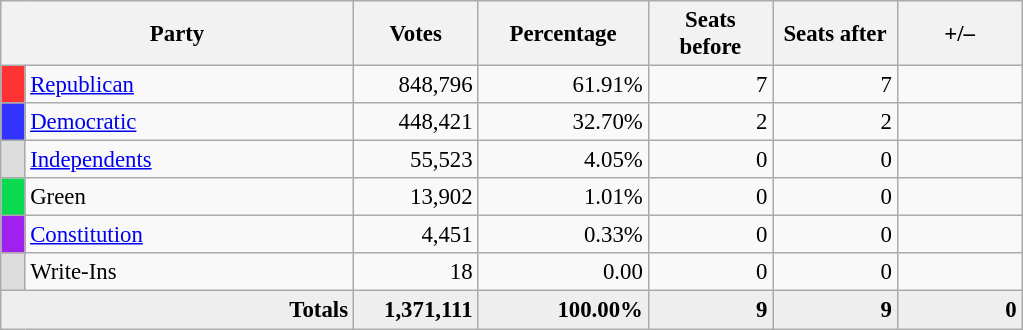<table class="wikitable" style="font-size: 95%;">
<tr>
<th colspan=2 style="width: 15em">Party</th>
<th style="width: 5em">Votes</th>
<th style="width: 7em">Percentage</th>
<th style="width: 5em">Seats before</th>
<th style="width: 5em">Seats after</th>
<th style="width: 5em">+/–</th>
</tr>
<tr>
<th style="background:#f33; width:3px;"></th>
<td style="width: 130px"><a href='#'>Republican</a></td>
<td style="text-align:right;">848,796</td>
<td style="text-align:right;">61.91%</td>
<td style="text-align:right;">7</td>
<td style="text-align:right;">7</td>
<td style="text-align:right;"></td>
</tr>
<tr>
<th style="background:#33f; width:3px;"></th>
<td style="width: 130px"><a href='#'>Democratic</a></td>
<td style="text-align:right;">448,421</td>
<td style="text-align:right;">32.70%</td>
<td style="text-align:right;">2</td>
<td style="text-align:right;">2</td>
<td style="text-align:right;"></td>
</tr>
<tr>
<th style="background:#ddd; width:3px;"></th>
<td style="width: 130px"><a href='#'>Independents</a></td>
<td style="text-align:right;">55,523</td>
<td style="text-align:right;">4.05%</td>
<td style="text-align:right;">0</td>
<td style="text-align:right;">0</td>
<td style="text-align:right;"></td>
</tr>
<tr>
<th style="background:#0bda51; width:3px;"></th>
<td style="width: 130px">Green</td>
<td style="text-align:right;">13,902</td>
<td style="text-align:right;">1.01%</td>
<td style="text-align:right;">0</td>
<td style="text-align:right;">0</td>
<td style="text-align:right;"></td>
</tr>
<tr>
<th style="background:#A020F0; width:3px;"></th>
<td style="width: 130px"><a href='#'>Constitution</a></td>
<td style="text-align:right;">4,451</td>
<td style="text-align:right;">0.33%</td>
<td style="text-align:right;">0</td>
<td style="text-align:right;">0</td>
<td style="text-align:right;"></td>
</tr>
<tr>
<th style="background-color:#DDDDDD; width: 3px"></th>
<td style="width: 130px">Write-Ins</td>
<td align="right">18</td>
<td align="right">0.00</td>
<td align="right">0</td>
<td style="text-align:right;">0</td>
<td align="right"></td>
</tr>
<tr style="background:#eee; text-align:right;">
<td colspan="2"><strong>Totals</strong></td>
<td><strong>1,371,111</strong></td>
<td><strong>100.00%</strong></td>
<td><strong>9</strong></td>
<td><strong>9</strong></td>
<td><strong>0</strong></td>
</tr>
</table>
